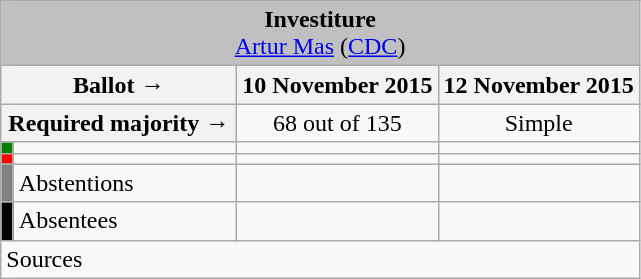<table class="wikitable" style="text-align:center;">
<tr>
<td colspan="4" align="center" bgcolor="#C0C0C0"><strong>Investiture</strong><br><a href='#'>Artur Mas</a> (<a href='#'>CDC</a>)</td>
</tr>
<tr>
<th colspan="2" width="150px">Ballot →</th>
<th>10 November 2015</th>
<th>12 November 2015</th>
</tr>
<tr>
<th colspan="2">Required majority →</th>
<td>68 out of 135 </td>
<td>Simple </td>
</tr>
<tr>
<th width="1px" style="background:green;"></th>
<td align="left"></td>
<td></td>
<td></td>
</tr>
<tr>
<th style="color:inherit;background:red;"></th>
<td align="left"></td>
<td></td>
<td></td>
</tr>
<tr>
<th style="color:inherit;background:gray;"></th>
<td align="left"><span>Abstentions</span></td>
<td></td>
<td></td>
</tr>
<tr>
<th style="color:inherit;background:black;"></th>
<td align="left"><span>Absentees</span></td>
<td></td>
<td></td>
</tr>
<tr>
<td align="left" colspan="4">Sources</td>
</tr>
</table>
